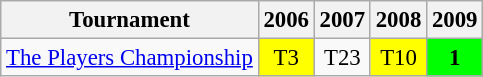<table class="wikitable" style="font-size:95%;text-align:center;">
<tr>
<th>Tournament</th>
<th>2006</th>
<th>2007</th>
<th>2008</th>
<th>2009</th>
</tr>
<tr>
<td align=left><a href='#'>The Players Championship</a></td>
<td style="background:yellow;">T3</td>
<td>T23</td>
<td style="background:yellow;">T10</td>
<td style="background:lime;"><strong>1</strong></td>
</tr>
</table>
